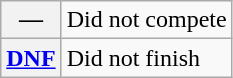<table class="wikitable">
<tr>
<th scope="row">—</th>
<td>Did not compete</td>
</tr>
<tr>
<th scope="row"><a href='#'>DNF</a></th>
<td>Did not finish</td>
</tr>
</table>
